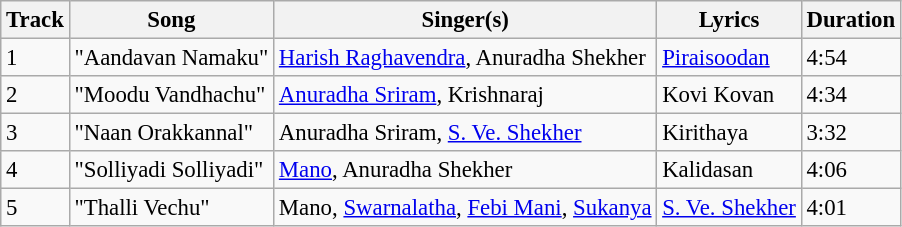<table class="wikitable" style="font-size:95%;">
<tr>
<th>Track</th>
<th>Song</th>
<th>Singer(s)</th>
<th>Lyrics</th>
<th>Duration</th>
</tr>
<tr>
<td>1</td>
<td>"Aandavan Namaku"</td>
<td><a href='#'>Harish Raghavendra</a>, Anuradha Shekher</td>
<td><a href='#'>Piraisoodan</a></td>
<td>4:54</td>
</tr>
<tr>
<td>2</td>
<td>"Moodu Vandhachu"</td>
<td><a href='#'>Anuradha Sriram</a>, Krishnaraj</td>
<td>Kovi Kovan</td>
<td>4:34</td>
</tr>
<tr>
<td>3</td>
<td>"Naan Orakkannal"</td>
<td>Anuradha Sriram, <a href='#'>S. Ve. Shekher</a></td>
<td>Kirithaya</td>
<td>3:32</td>
</tr>
<tr>
<td>4</td>
<td>"Solliyadi Solliyadi"</td>
<td><a href='#'>Mano</a>, Anuradha Shekher</td>
<td>Kalidasan</td>
<td>4:06</td>
</tr>
<tr>
<td>5</td>
<td>"Thalli Vechu"</td>
<td>Mano, <a href='#'>Swarnalatha</a>, <a href='#'>Febi Mani</a>, <a href='#'>Sukanya</a></td>
<td><a href='#'>S. Ve. Shekher</a></td>
<td>4:01</td>
</tr>
</table>
